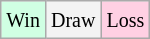<table class="wikitable">
<tr>
<td style="background-color: #d0ffe3;"><small>Win</small></td>
<td style="background-color: #f3f3f3;"><small>Draw</small></td>
<td style="background-color: #ffd0e3;"><small>Loss</small></td>
</tr>
</table>
